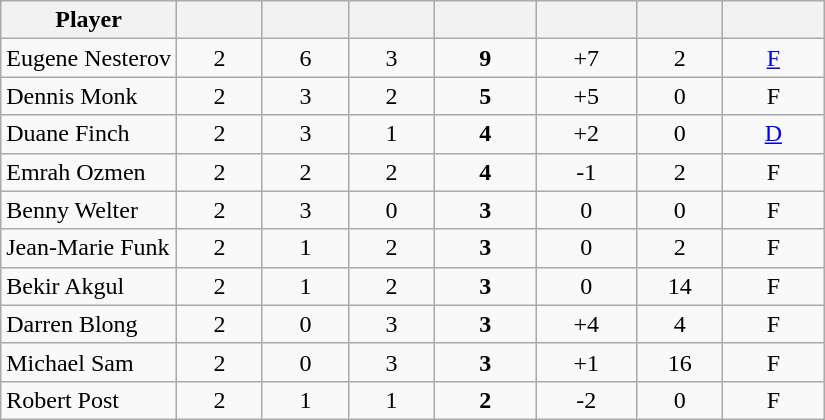<table class="wikitable sortable" style="text-align:center;">
<tr>
<th>Player</th>
<th width="50px"></th>
<th width="50px"></th>
<th width="50px"></th>
<th width="60px"></th>
<th width="60px"></th>
<th width="50px"></th>
<th width="60px"></th>
</tr>
<tr>
<td style="text-align:left;"> Eugene Nesterov</td>
<td>2</td>
<td>6</td>
<td>3</td>
<td><strong>9</strong></td>
<td>+7</td>
<td>2</td>
<td><a href='#'>F</a></td>
</tr>
<tr>
<td style="text-align:left;"> Dennis Monk</td>
<td>2</td>
<td>3</td>
<td>2</td>
<td><strong>5</strong></td>
<td>+5</td>
<td>0</td>
<td>F</td>
</tr>
<tr>
<td style="text-align:left;"> Duane Finch</td>
<td>2</td>
<td>3</td>
<td>1</td>
<td><strong>4</strong></td>
<td>+2</td>
<td>0</td>
<td><a href='#'>D</a></td>
</tr>
<tr>
<td style="text-align:left;"> Emrah Ozmen</td>
<td>2</td>
<td>2</td>
<td>2</td>
<td><strong>4</strong></td>
<td>-1</td>
<td>2</td>
<td>F</td>
</tr>
<tr>
<td style="text-align:left;"> Benny Welter</td>
<td>2</td>
<td>3</td>
<td>0</td>
<td><strong>3</strong></td>
<td>0</td>
<td>0</td>
<td>F</td>
</tr>
<tr>
<td style="text-align:left;"> Jean-Marie Funk</td>
<td>2</td>
<td>1</td>
<td>2</td>
<td><strong>3</strong></td>
<td>0</td>
<td>2</td>
<td>F</td>
</tr>
<tr>
<td style="text-align:left;"> Bekir Akgul</td>
<td>2</td>
<td>1</td>
<td>2</td>
<td><strong>3</strong></td>
<td>0</td>
<td>14</td>
<td>F</td>
</tr>
<tr>
<td style="text-align:left;"> Darren Blong</td>
<td>2</td>
<td>0</td>
<td>3</td>
<td><strong>3</strong></td>
<td>+4</td>
<td>4</td>
<td>F</td>
</tr>
<tr>
<td style="text-align:left;"> Michael Sam</td>
<td>2</td>
<td>0</td>
<td>3</td>
<td><strong>3</strong></td>
<td>+1</td>
<td>16</td>
<td>F</td>
</tr>
<tr>
<td style="text-align:left;"> Robert Post</td>
<td>2</td>
<td>1</td>
<td>1</td>
<td><strong>2</strong></td>
<td>-2</td>
<td>0</td>
<td>F</td>
</tr>
</table>
